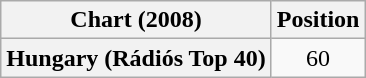<table class="wikitable plainrowheaders" style="text-align:center">
<tr>
<th>Chart (2008)</th>
<th>Position</th>
</tr>
<tr>
<th scope="row">Hungary (Rádiós Top 40)</th>
<td style="text-align:center;">60</td>
</tr>
</table>
